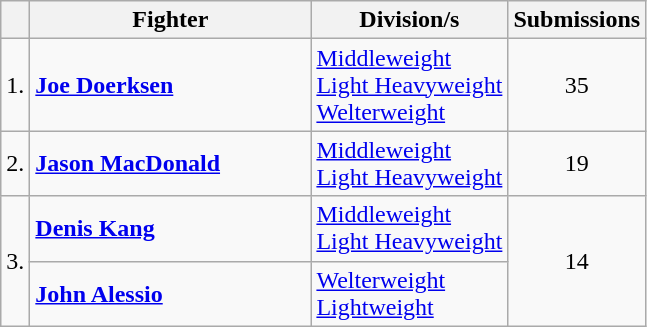<table class=wikitable>
<tr>
<th></th>
<th width=180>Fighter</th>
<th>Division/s</th>
<th>Submissions</th>
</tr>
<tr>
<td>1.</td>
<td> <strong><a href='#'>Joe Doerksen</a></strong></td>
<td><a href='#'>Middleweight</a><br> <a href='#'>Light Heavyweight</a><br> <a href='#'>Welterweight</a></td>
<td style="text-align:center;">35</td>
</tr>
<tr>
<td>2.</td>
<td> <strong><a href='#'>Jason MacDonald</a></strong></td>
<td><a href='#'>Middleweight</a><br><a href='#'>Light Heavyweight</a></td>
<td style="text-align:center;">19</td>
</tr>
<tr>
<td rowspan=2>3.</td>
<td> <strong><a href='#'>Denis Kang</a></strong></td>
<td><a href='#'>Middleweight</a><br> <a href='#'>Light Heavyweight</a></td>
<td rowspan=2 style="text-align:center;">14</td>
</tr>
<tr>
<td> <strong><a href='#'>John Alessio</a></strong></td>
<td><a href='#'>Welterweight</a><br> <a href='#'>Lightweight</a></td>
</tr>
</table>
